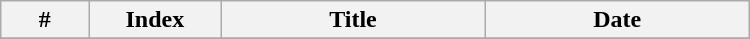<table class="wikitable plainrowheaders" style="width:500px;">
<tr>
<th style="width:10%;">#</th>
<th style="width:15%;">Index</th>
<th style="width:30%;">Title</th>
<th style="width:30%;">Date</th>
</tr>
<tr>
</tr>
</table>
